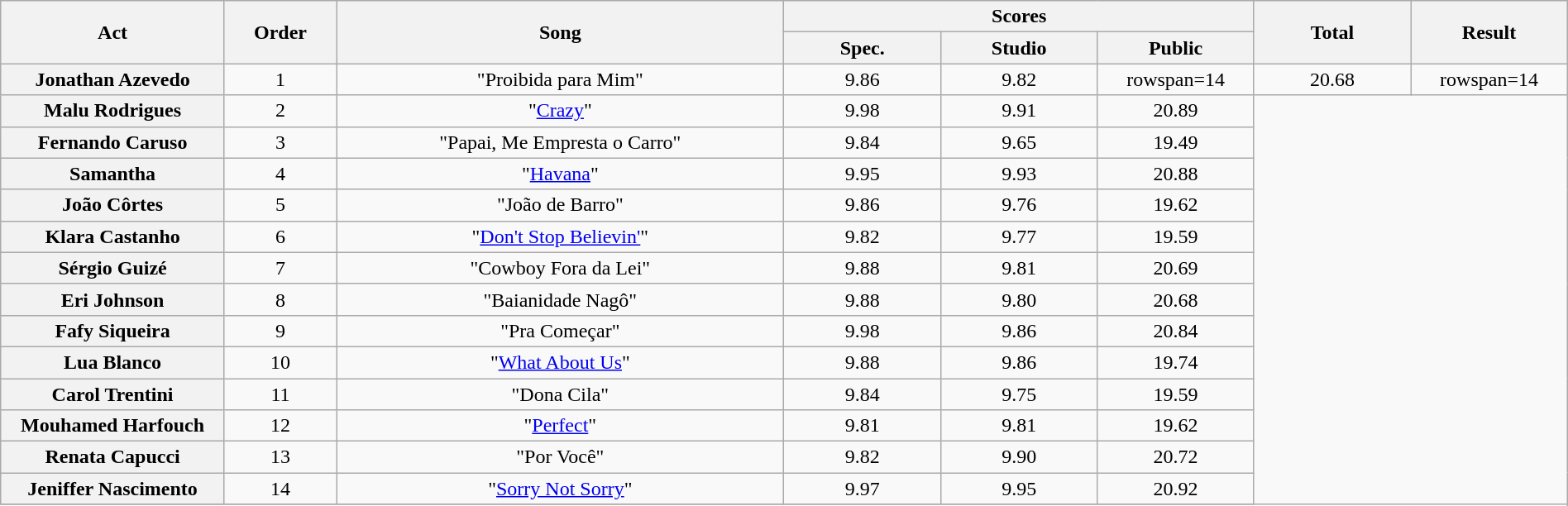<table class="wikitable plainrowheaders" style="text-align:center; width:100%;">
<tr>
<th scope="col" rowspan=2 width="10.0%">Act</th>
<th scope="col" rowspan=2 width="05.0%">Order</th>
<th scope="col" rowspan=2 width="20.0%">Song</th>
<th scope="col" colspan=3 width="20.0%">Scores</th>
<th scope="col" rowspan=2 width="07.0%">Total</th>
<th scope="col" rowspan=2 width="07.0%">Result</th>
</tr>
<tr>
<th scope="col" width="07.0%">Spec.</th>
<th scope="col" width="07.0%">Studio</th>
<th scope="col" width="07.0%">Public</th>
</tr>
<tr>
<th scope="row">Jonathan Azevedo</th>
<td>1</td>
<td>"Proibida para Mim"</td>
<td>9.86 </td>
<td>9.82</td>
<td>rowspan=14 </td>
<td>20.68</td>
<td>rowspan=14 </td>
</tr>
<tr>
<th scope="row">Malu Rodrigues</th>
<td>2</td>
<td>"<a href='#'>Crazy</a>"</td>
<td>9.98 </td>
<td>9.91</td>
<td>20.89</td>
</tr>
<tr>
<th scope="row">Fernando Caruso</th>
<td>3</td>
<td>"Papai, Me Empresta o Carro"</td>
<td>9.84 </td>
<td>9.65</td>
<td>19.49</td>
</tr>
<tr>
<th scope="row">Samantha</th>
<td>4</td>
<td>"<a href='#'>Havana</a>"</td>
<td>9.95 </td>
<td>9.93</td>
<td>20.88</td>
</tr>
<tr>
<th scope="row">João Côrtes</th>
<td>5</td>
<td>"João de Barro"</td>
<td>9.86 </td>
<td>9.76</td>
<td>19.62</td>
</tr>
<tr>
<th scope="row">Klara Castanho</th>
<td>6</td>
<td>"<a href='#'>Don't Stop Believin'</a>"</td>
<td>9.82 </td>
<td>9.77</td>
<td>19.59</td>
</tr>
<tr>
<th scope="row">Sérgio Guizé</th>
<td>7</td>
<td>"Cowboy Fora da Lei"</td>
<td>9.88 </td>
<td>9.81</td>
<td>20.69</td>
</tr>
<tr>
<th scope="row">Eri Johnson</th>
<td>8</td>
<td>"Baianidade Nagô"</td>
<td>9.88 </td>
<td>9.80</td>
<td>20.68</td>
</tr>
<tr>
<th scope="row">Fafy Siqueira</th>
<td>9</td>
<td>"Pra Começar"</td>
<td>9.98 </td>
<td>9.86</td>
<td>20.84</td>
</tr>
<tr>
<th scope="row">Lua Blanco</th>
<td>10</td>
<td>"<a href='#'>What About Us</a>"</td>
<td>9.88 </td>
<td>9.86</td>
<td>19.74</td>
</tr>
<tr>
<th scope="row">Carol Trentini</th>
<td>11</td>
<td>"Dona Cila"</td>
<td>9.84 </td>
<td>9.75</td>
<td>19.59</td>
</tr>
<tr>
<th scope="row">Mouhamed Harfouch</th>
<td>12</td>
<td>"<a href='#'>Perfect</a>"</td>
<td>9.81 </td>
<td>9.81</td>
<td>19.62</td>
</tr>
<tr>
<th scope="row">Renata Capucci</th>
<td>13</td>
<td>"Por Você"</td>
<td>9.82 </td>
<td>9.90</td>
<td>20.72</td>
</tr>
<tr>
<th scope="row">Jeniffer Nascimento</th>
<td>14</td>
<td>"<a href='#'>Sorry Not Sorry</a>"</td>
<td>9.97 </td>
<td>9.95</td>
<td>20.92</td>
</tr>
<tr>
</tr>
</table>
